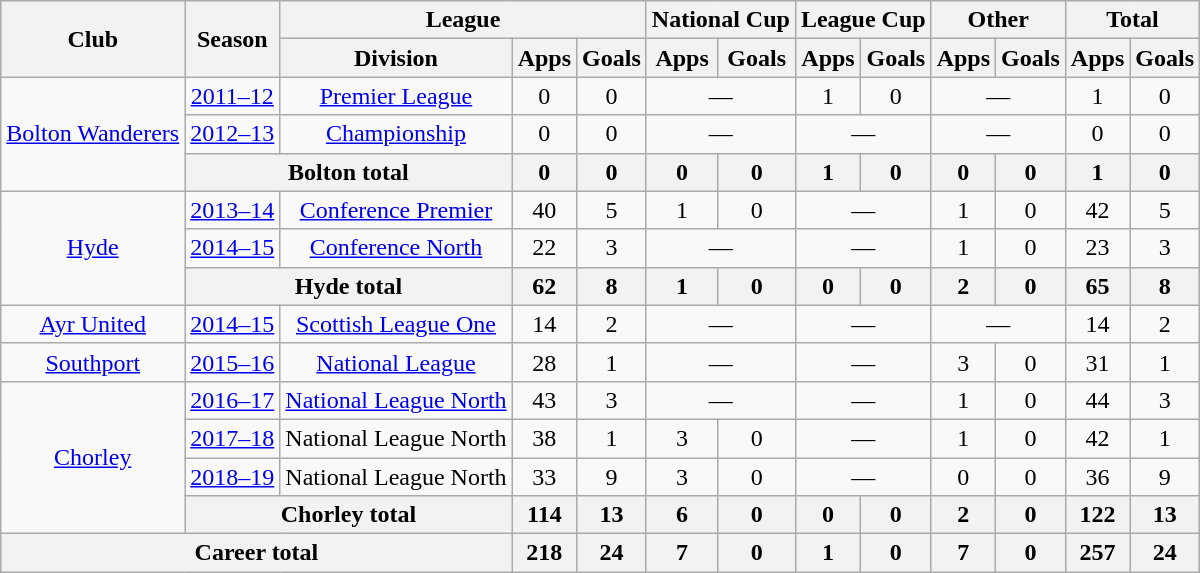<table class="wikitable" style="text-align:center">
<tr>
<th rowspan="2">Club</th>
<th rowspan="2">Season</th>
<th colspan="3">League</th>
<th colspan="2">National Cup</th>
<th colspan="2">League Cup</th>
<th colspan="2">Other</th>
<th colspan="2">Total</th>
</tr>
<tr>
<th>Division</th>
<th>Apps</th>
<th>Goals</th>
<th>Apps</th>
<th>Goals</th>
<th>Apps</th>
<th>Goals</th>
<th>Apps</th>
<th>Goals</th>
<th>Apps</th>
<th>Goals</th>
</tr>
<tr>
<td rowspan="3"><a href='#'>Bolton Wanderers</a></td>
<td><a href='#'>2011–12</a></td>
<td><a href='#'>Premier League</a></td>
<td>0</td>
<td>0</td>
<td colspan="2">—</td>
<td>1</td>
<td>0</td>
<td colspan="2">—</td>
<td>1</td>
<td>0</td>
</tr>
<tr>
<td><a href='#'>2012–13</a></td>
<td><a href='#'>Championship</a></td>
<td>0</td>
<td>0</td>
<td colspan="2">—</td>
<td colspan="2">—</td>
<td colspan="2">—</td>
<td>0</td>
<td>0</td>
</tr>
<tr>
<th colspan="2">Bolton total</th>
<th>0</th>
<th>0</th>
<th>0</th>
<th>0</th>
<th>1</th>
<th>0</th>
<th>0</th>
<th>0</th>
<th>1</th>
<th>0</th>
</tr>
<tr>
<td rowspan="3"><a href='#'>Hyde</a></td>
<td><a href='#'>2013–14</a></td>
<td><a href='#'>Conference Premier</a></td>
<td>40</td>
<td>5</td>
<td>1</td>
<td>0</td>
<td colspan="2">—</td>
<td>1</td>
<td>0</td>
<td>42</td>
<td>5</td>
</tr>
<tr>
<td><a href='#'>2014–15</a></td>
<td><a href='#'>Conference North</a></td>
<td>22</td>
<td>3</td>
<td colspan="2">—</td>
<td colspan="2">—</td>
<td>1</td>
<td>0</td>
<td>23</td>
<td>3</td>
</tr>
<tr>
<th colspan="2">Hyde total</th>
<th>62</th>
<th>8</th>
<th>1</th>
<th>0</th>
<th>0</th>
<th>0</th>
<th>2</th>
<th>0</th>
<th>65</th>
<th>8</th>
</tr>
<tr>
<td><a href='#'>Ayr United</a></td>
<td><a href='#'>2014–15</a></td>
<td><a href='#'>Scottish League One</a></td>
<td>14</td>
<td>2</td>
<td colspan="2">—</td>
<td colspan="2">—</td>
<td colspan="2">—</td>
<td>14</td>
<td>2</td>
</tr>
<tr>
<td><a href='#'>Southport</a></td>
<td><a href='#'>2015–16</a></td>
<td><a href='#'>National League</a></td>
<td>28</td>
<td>1</td>
<td colspan="2">—</td>
<td colspan="2">—</td>
<td>3</td>
<td>0</td>
<td>31</td>
<td>1</td>
</tr>
<tr>
<td rowspan="4"><a href='#'>Chorley</a></td>
<td><a href='#'>2016–17</a></td>
<td><a href='#'>National League North</a></td>
<td>43</td>
<td>3</td>
<td colspan="2">—</td>
<td colspan="2">—</td>
<td>1</td>
<td>0</td>
<td>44</td>
<td>3</td>
</tr>
<tr>
<td><a href='#'>2017–18</a></td>
<td>National League North</td>
<td>38</td>
<td>1</td>
<td>3</td>
<td>0</td>
<td colspan="2">—</td>
<td>1</td>
<td>0</td>
<td>42</td>
<td>1</td>
</tr>
<tr>
<td><a href='#'>2018–19</a></td>
<td>National League North</td>
<td>33</td>
<td>9</td>
<td>3</td>
<td>0</td>
<td colspan="2">—</td>
<td>0</td>
<td>0</td>
<td>36</td>
<td>9</td>
</tr>
<tr>
<th colspan="2">Chorley total</th>
<th>114</th>
<th>13</th>
<th>6</th>
<th>0</th>
<th>0</th>
<th>0</th>
<th>2</th>
<th>0</th>
<th>122</th>
<th>13</th>
</tr>
<tr>
<th colspan="3">Career total</th>
<th>218</th>
<th>24</th>
<th>7</th>
<th>0</th>
<th>1</th>
<th>0</th>
<th>7</th>
<th>0</th>
<th>257</th>
<th>24</th>
</tr>
</table>
